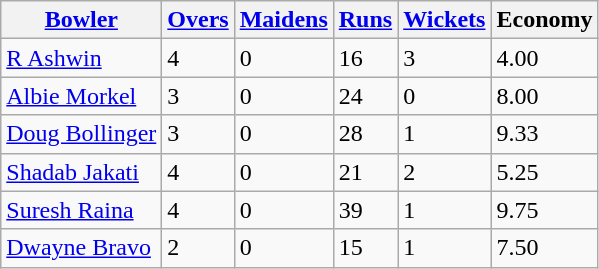<table class="wikitable">
<tr>
<th><a href='#'>Bowler</a></th>
<th><a href='#'>Overs</a></th>
<th><a href='#'>Maidens</a></th>
<th><a href='#'>Runs</a></th>
<th><a href='#'>Wickets</a></th>
<th>Economy</th>
</tr>
<tr>
<td><a href='#'>R Ashwin</a></td>
<td>4</td>
<td>0</td>
<td>16</td>
<td>3</td>
<td>4.00</td>
</tr>
<tr>
<td><a href='#'>Albie Morkel</a></td>
<td>3</td>
<td>0</td>
<td>24</td>
<td>0</td>
<td>8.00</td>
</tr>
<tr>
<td><a href='#'>Doug Bollinger</a></td>
<td>3</td>
<td>0</td>
<td>28</td>
<td>1</td>
<td>9.33</td>
</tr>
<tr>
<td><a href='#'>Shadab Jakati</a></td>
<td>4</td>
<td>0</td>
<td>21</td>
<td>2</td>
<td>5.25</td>
</tr>
<tr>
<td><a href='#'>Suresh Raina</a></td>
<td>4</td>
<td>0</td>
<td>39</td>
<td>1</td>
<td>9.75</td>
</tr>
<tr>
<td><a href='#'>Dwayne Bravo</a></td>
<td>2</td>
<td>0</td>
<td>15</td>
<td>1</td>
<td>7.50</td>
</tr>
</table>
